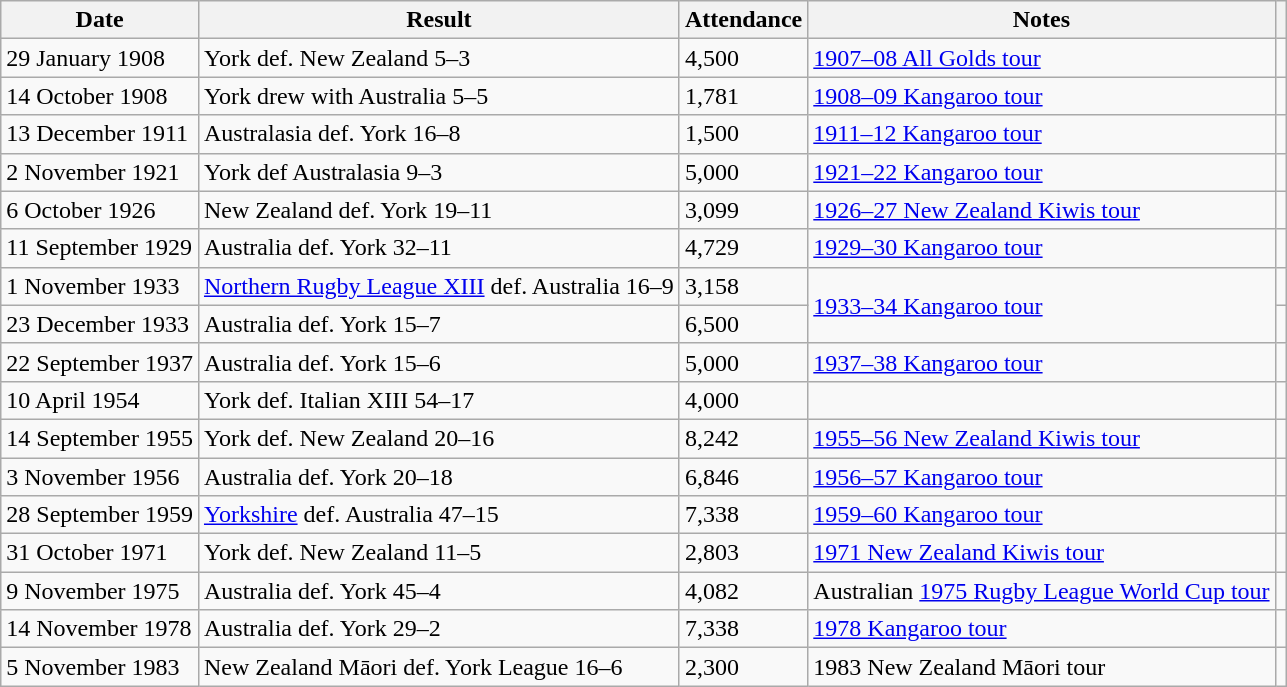<table class="wikitable">
<tr>
<th>Date</th>
<th>Result</th>
<th>Attendance</th>
<th>Notes</th>
<th></th>
</tr>
<tr>
<td>29 January 1908</td>
<td>York def. New Zealand 5–3</td>
<td>4,500</td>
<td><a href='#'>1907–08 All Golds tour</a></td>
<td></td>
</tr>
<tr>
<td>14 October 1908</td>
<td>York drew with Australia 5–5</td>
<td>1,781</td>
<td><a href='#'>1908–09 Kangaroo tour</a></td>
<td></td>
</tr>
<tr>
<td>13 December 1911</td>
<td>Australasia def. York 16–8</td>
<td>1,500</td>
<td><a href='#'>1911–12 Kangaroo tour</a></td>
<td></td>
</tr>
<tr>
<td>2 November 1921</td>
<td>York def Australasia 9–3</td>
<td>5,000</td>
<td><a href='#'>1921–22 Kangaroo tour</a></td>
<td></td>
</tr>
<tr>
<td>6 October 1926</td>
<td>New Zealand def. York 19–11</td>
<td>3,099</td>
<td><a href='#'>1926–27 New Zealand Kiwis tour</a></td>
<td></td>
</tr>
<tr>
<td>11 September 1929</td>
<td>Australia def. York 32–11</td>
<td>4,729</td>
<td><a href='#'>1929–30 Kangaroo tour</a></td>
<td></td>
</tr>
<tr>
<td>1 November 1933</td>
<td><a href='#'>Northern Rugby League XIII</a> def. Australia 16–9</td>
<td>3,158</td>
<td rowspan="2"><a href='#'>1933–34 Kangaroo tour</a></td>
<td></td>
</tr>
<tr>
<td>23 December 1933</td>
<td>Australia def. York 15–7</td>
<td>6,500</td>
<td></td>
</tr>
<tr>
<td>22 September 1937</td>
<td>Australia def. York 15–6</td>
<td>5,000</td>
<td><a href='#'>1937–38 Kangaroo tour</a></td>
<td></td>
</tr>
<tr>
<td>10 April 1954</td>
<td>York def. Italian XIII 54–17</td>
<td>4,000</td>
<td></td>
<td></td>
</tr>
<tr>
<td>14 September 1955</td>
<td>York def. New Zealand 20–16</td>
<td>8,242</td>
<td><a href='#'>1955–56 New Zealand Kiwis tour</a></td>
<td></td>
</tr>
<tr>
<td>3 November 1956</td>
<td>Australia def. York 20–18</td>
<td>6,846</td>
<td><a href='#'>1956–57 Kangaroo tour</a></td>
<td></td>
</tr>
<tr>
<td>28 September 1959</td>
<td><a href='#'>Yorkshire</a> def. Australia 47–15</td>
<td>7,338</td>
<td><a href='#'>1959–60 Kangaroo tour</a></td>
<td></td>
</tr>
<tr>
<td>31 October 1971</td>
<td>York def. New Zealand 11–5</td>
<td>2,803</td>
<td><a href='#'>1971 New Zealand Kiwis tour</a></td>
<td></td>
</tr>
<tr>
<td>9 November 1975</td>
<td>Australia def. York 45–4</td>
<td>4,082</td>
<td>Australian <a href='#'>1975 Rugby League World Cup tour</a></td>
<td></td>
</tr>
<tr>
<td>14 November 1978</td>
<td>Australia def. York 29–2</td>
<td>7,338</td>
<td><a href='#'>1978 Kangaroo tour</a></td>
<td></td>
</tr>
<tr>
<td>5 November 1983</td>
<td>New Zealand Māori def.  York League 16–6</td>
<td>2,300</td>
<td>1983 New Zealand Māori tour</td>
<td></td>
</tr>
</table>
